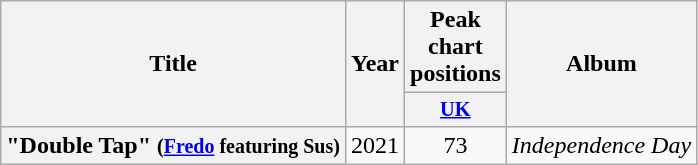<table class="wikitable plainrowheaders" style="text-align:center;">
<tr>
<th scope="col" rowspan="2">Title</th>
<th scope="col" rowspan="2">Year</th>
<th scope="col" colspan="1">Peak chart positions</th>
<th scope="col" rowspan="2">Album</th>
</tr>
<tr>
<th scope="col" style="width:3em;font-size:85%;"><a href='#'>UK</a><br></th>
</tr>
<tr>
<th scope="row">"Double Tap" <small>(<a href='#'>Fredo</a> featuring Sus)</small></th>
<td>2021</td>
<td>73</td>
<td><em>Independence Day</em></td>
</tr>
</table>
